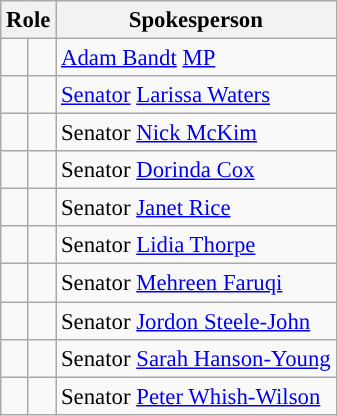<table class="wikitable" style="text-align:left; font-size:95%">
<tr>
<th colspan=2>Role</th>
<th>Spokesperson</th>
</tr>
<tr>
<td style="background-color: "></td>
<td></td>
<td><a href='#'>Adam Bandt</a> <a href='#'>MP</a></td>
</tr>
<tr>
<td style="background-color: "></td>
<td></td>
<td><a href='#'>Senator</a> <a href='#'>Larissa Waters</a></td>
</tr>
<tr>
<td style="background-color: "></td>
<td></td>
<td>Senator <a href='#'>Nick McKim</a></td>
</tr>
<tr>
<td style="background-color: "></td>
<td></td>
<td>Senator <a href='#'>Dorinda Cox</a></td>
</tr>
<tr>
<td style="background-color: "></td>
<td></td>
<td>Senator <a href='#'>Janet Rice</a></td>
</tr>
<tr>
<td style="background-color: "></td>
<td></td>
<td>Senator <a href='#'>Lidia Thorpe</a></td>
</tr>
<tr>
<td style="background-color: "></td>
<td></td>
<td>Senator <a href='#'>Mehreen Faruqi</a></td>
</tr>
<tr>
<td style="background-color: "></td>
<td></td>
<td>Senator <a href='#'>Jordon Steele-John</a></td>
</tr>
<tr>
<td style="background-color: "></td>
<td></td>
<td>Senator <a href='#'>Sarah Hanson-Young</a></td>
</tr>
<tr>
<td style="background-color: "></td>
<td></td>
<td>Senator <a href='#'>Peter Whish-Wilson</a></td>
</tr>
</table>
